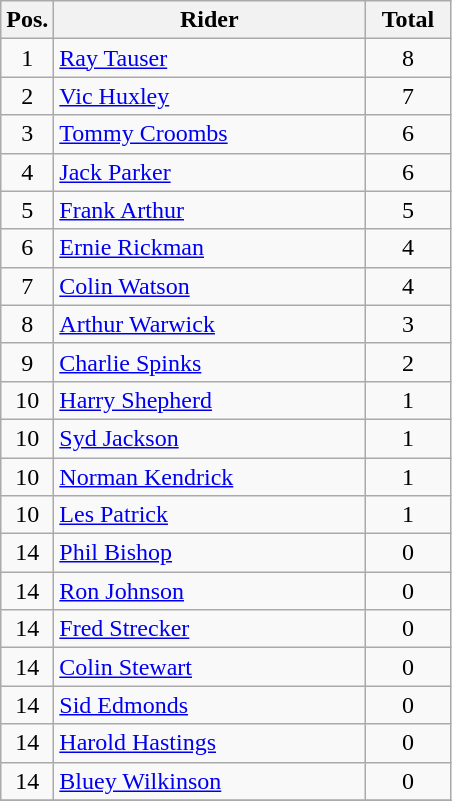<table class=wikitable>
<tr>
<th width=25px>Pos.</th>
<th width=200px>Rider</th>
<th width=50px>Total</th>
</tr>
<tr align=center >
<td>1</td>
<td align=left> <a href='#'>Ray Tauser</a></td>
<td>8</td>
</tr>
<tr align=center >
<td>2</td>
<td align=left> <a href='#'>Vic Huxley</a></td>
<td>7</td>
</tr>
<tr align=center >
<td>3</td>
<td align=left> <a href='#'>Tommy Croombs</a></td>
<td>6</td>
</tr>
<tr align=center>
<td>4</td>
<td align=left> <a href='#'>Jack Parker</a></td>
<td>6</td>
</tr>
<tr align=center>
<td>5</td>
<td align=left> <a href='#'>Frank Arthur</a></td>
<td>5</td>
</tr>
<tr align=center>
<td>6</td>
<td align=left> <a href='#'>Ernie Rickman</a></td>
<td>4</td>
</tr>
<tr align=center>
<td>7</td>
<td align=left> <a href='#'>Colin Watson</a></td>
<td>4</td>
</tr>
<tr align=center>
<td>8</td>
<td align=left> <a href='#'>Arthur Warwick</a></td>
<td>3</td>
</tr>
<tr align=center>
<td>9</td>
<td align=left> <a href='#'>Charlie Spinks</a></td>
<td>2</td>
</tr>
<tr align=center>
<td>10</td>
<td align=left> <a href='#'>Harry Shepherd</a></td>
<td>1</td>
</tr>
<tr align=center>
<td>10</td>
<td align=left> <a href='#'>Syd Jackson</a></td>
<td>1</td>
</tr>
<tr align=center>
<td>10</td>
<td align=left> <a href='#'>Norman Kendrick</a></td>
<td>1</td>
</tr>
<tr align=center>
<td>10</td>
<td align=left> <a href='#'>Les Patrick</a></td>
<td>1</td>
</tr>
<tr align=center>
<td>14</td>
<td align=left> <a href='#'>Phil Bishop</a></td>
<td>0</td>
</tr>
<tr align=center>
<td>14</td>
<td align=left> <a href='#'>Ron Johnson</a></td>
<td>0</td>
</tr>
<tr align=center>
<td>14</td>
<td align=left> <a href='#'>Fred Strecker</a></td>
<td>0</td>
</tr>
<tr align=center>
<td>14</td>
<td align=left> <a href='#'>Colin Stewart</a></td>
<td>0</td>
</tr>
<tr align=center>
<td>14</td>
<td align=left> <a href='#'>Sid Edmonds</a></td>
<td>0</td>
</tr>
<tr align=center>
<td>14</td>
<td align=left> <a href='#'>Harold Hastings</a></td>
<td>0</td>
</tr>
<tr align=center>
<td>14</td>
<td align=left> <a href='#'>Bluey Wilkinson</a></td>
<td>0</td>
</tr>
<tr align=center>
</tr>
</table>
